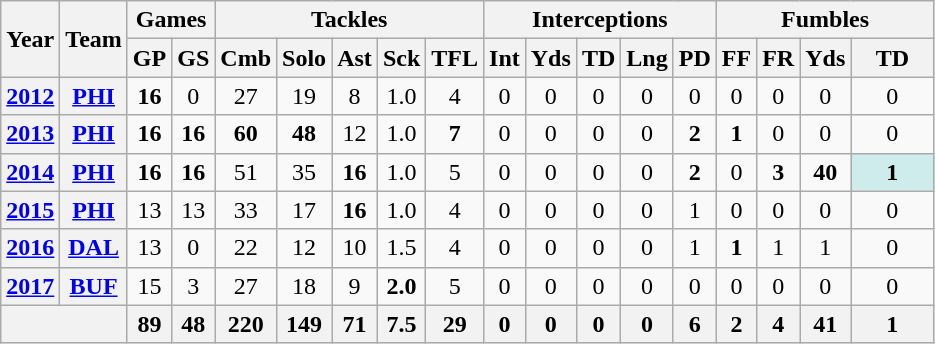<table class="wikitable" style="text-align:center">
<tr>
<th rowspan="2">Year</th>
<th rowspan="2">Team</th>
<th colspan="2">Games</th>
<th colspan="5">Tackles</th>
<th colspan="5">Interceptions</th>
<th colspan="4">Fumbles</th>
</tr>
<tr>
<th>GP</th>
<th>GS</th>
<th>Cmb</th>
<th>Solo</th>
<th>Ast</th>
<th>Sck</th>
<th>TFL</th>
<th>Int</th>
<th>Yds</th>
<th>TD</th>
<th>Lng</th>
<th>PD</th>
<th>FF</th>
<th>FR</th>
<th>Yds</th>
<th>TD</th>
</tr>
<tr>
<th><a href='#'>2012</a></th>
<th><a href='#'>PHI</a></th>
<td><strong>16</strong></td>
<td>0</td>
<td>27</td>
<td>19</td>
<td>8</td>
<td>1.0</td>
<td>4</td>
<td>0</td>
<td>0</td>
<td>0</td>
<td>0</td>
<td>0</td>
<td>0</td>
<td>0</td>
<td>0</td>
<td>0</td>
</tr>
<tr>
<th><a href='#'>2013</a></th>
<th><a href='#'>PHI</a></th>
<td><strong>16</strong></td>
<td><strong>16</strong></td>
<td><strong>60</strong></td>
<td><strong>48</strong></td>
<td>12</td>
<td>1.0</td>
<td><strong>7</strong></td>
<td>0</td>
<td>0</td>
<td>0</td>
<td>0</td>
<td><strong>2</strong></td>
<td><strong>1</strong></td>
<td>0</td>
<td>0</td>
<td>0</td>
</tr>
<tr>
<th><a href='#'>2014</a></th>
<th><a href='#'>PHI</a></th>
<td><strong>16</strong></td>
<td><strong>16</strong></td>
<td>51</td>
<td>35</td>
<td><strong>16</strong></td>
<td>1.0</td>
<td>5</td>
<td>0</td>
<td>0</td>
<td>0</td>
<td>0</td>
<td><strong>2</strong></td>
<td>0</td>
<td><strong>3</strong></td>
<td><strong>40</strong></td>
<td style="background:#cfecec; width:3em;"><strong>1</strong></td>
</tr>
<tr>
<th><a href='#'>2015</a></th>
<th><a href='#'>PHI</a></th>
<td>13</td>
<td>13</td>
<td>33</td>
<td>17</td>
<td><strong>16</strong></td>
<td>1.0</td>
<td>4</td>
<td>0</td>
<td>0</td>
<td>0</td>
<td>0</td>
<td>1</td>
<td>0</td>
<td>0</td>
<td>0</td>
<td>0</td>
</tr>
<tr>
<th><a href='#'>2016</a></th>
<th><a href='#'>DAL</a></th>
<td>13</td>
<td>0</td>
<td>22</td>
<td>12</td>
<td>10</td>
<td>1.5</td>
<td>4</td>
<td>0</td>
<td>0</td>
<td>0</td>
<td>0</td>
<td>1</td>
<td><strong>1</strong></td>
<td>1</td>
<td>1</td>
<td>0</td>
</tr>
<tr>
<th><a href='#'>2017</a></th>
<th><a href='#'>BUF</a></th>
<td>15</td>
<td>3</td>
<td>27</td>
<td>18</td>
<td>9</td>
<td><strong>2.0</strong></td>
<td>5</td>
<td>0</td>
<td>0</td>
<td>0</td>
<td>0</td>
<td>0</td>
<td>0</td>
<td>0</td>
<td>0</td>
<td>0</td>
</tr>
<tr>
<th colspan="2"></th>
<th>89</th>
<th>48</th>
<th>220</th>
<th>149</th>
<th>71</th>
<th>7.5</th>
<th>29</th>
<th>0</th>
<th>0</th>
<th>0</th>
<th>0</th>
<th>6</th>
<th>2</th>
<th>4</th>
<th>41</th>
<th>1</th>
</tr>
</table>
